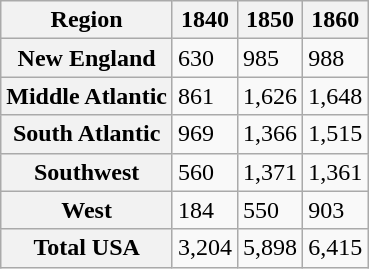<table class=wikitable>
<tr>
<th scope=col>Region</th>
<th scope=col>1840</th>
<th scope=col>1850</th>
<th scope=col>1860</th>
</tr>
<tr>
<th scope=row>New England</th>
<td>630</td>
<td>985</td>
<td>988</td>
</tr>
<tr>
<th scope=row>Middle Atlantic</th>
<td>861</td>
<td>1,626</td>
<td>1,648</td>
</tr>
<tr>
<th scope=row>South Atlantic</th>
<td>969</td>
<td>1,366</td>
<td>1,515</td>
</tr>
<tr>
<th scope=row>Southwest</th>
<td>560</td>
<td>1,371</td>
<td>1,361</td>
</tr>
<tr>
<th scope=row>West</th>
<td>184</td>
<td>550</td>
<td>903</td>
</tr>
<tr>
<th scope=row>Total USA</th>
<td>3,204</td>
<td>5,898</td>
<td>6,415</td>
</tr>
</table>
